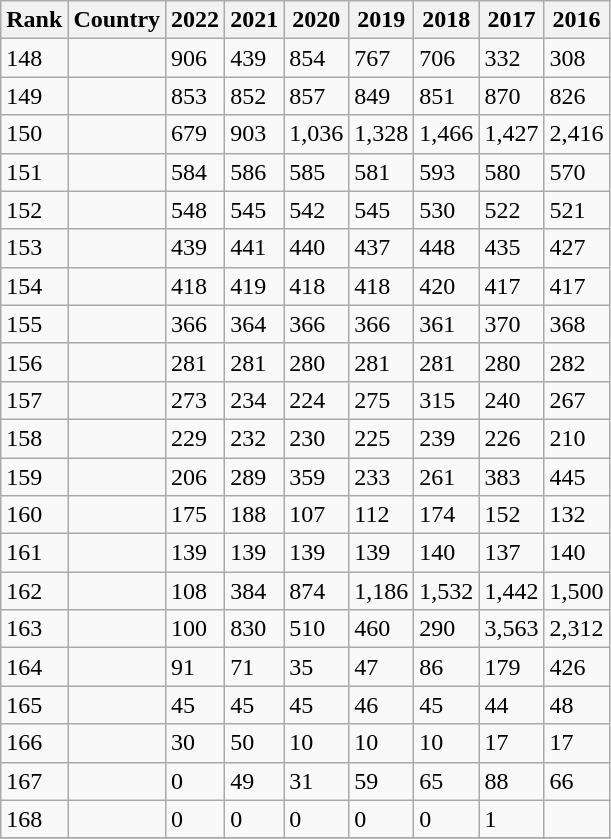<table class="wikitable sortable">
<tr>
<th>Rank</th>
<th>Country</th>
<th>2022</th>
<th>2021</th>
<th>2020</th>
<th>2019</th>
<th>2018</th>
<th>2017</th>
<th>2016</th>
</tr>
<tr>
<td>148</td>
<td></td>
<td align="left">906</td>
<td align="left">439</td>
<td align="left">854</td>
<td align="left">767</td>
<td align="left">706</td>
<td align="left">332</td>
<td align="left">308</td>
</tr>
<tr>
<td>149</td>
<td></td>
<td align="left">853</td>
<td align="left">852</td>
<td align="left">857</td>
<td align="left">849</td>
<td align="left">851</td>
<td align="left">870</td>
<td align="left">826</td>
</tr>
<tr>
<td>150</td>
<td></td>
<td align="left">679</td>
<td align="left">903</td>
<td align="left">1,036</td>
<td align="left">1,328</td>
<td align="left">1,466</td>
<td align="left">1,427</td>
<td align="left">2,416</td>
</tr>
<tr>
<td>151</td>
<td></td>
<td align="left">584</td>
<td align="left">586</td>
<td align="left">585</td>
<td align="left">581</td>
<td align="left">593</td>
<td align="left">580</td>
<td align="left">570</td>
</tr>
<tr>
<td>152</td>
<td></td>
<td align="left">548</td>
<td align="left">545</td>
<td align="left">542</td>
<td align="left">545</td>
<td align="left">530</td>
<td align="left">522</td>
<td align="left">521</td>
</tr>
<tr>
<td>153</td>
<td></td>
<td align="left">439</td>
<td align="left">441</td>
<td align="left">440</td>
<td align="left">437</td>
<td align="left">448</td>
<td align="left">435</td>
<td align="left">427</td>
</tr>
<tr>
<td>154</td>
<td></td>
<td align="left">418</td>
<td align="left">419</td>
<td align="left">418</td>
<td align="left">418</td>
<td align="left">420</td>
<td align="left">417</td>
<td align="left">417</td>
</tr>
<tr>
<td>155</td>
<td></td>
<td align="left">366</td>
<td align="left">364</td>
<td align="left">366</td>
<td align="left">366</td>
<td align="left">361</td>
<td align="left">370</td>
<td align="left">368</td>
</tr>
<tr>
<td>156</td>
<td><em></em></td>
<td align="left">281</td>
<td align="left">281</td>
<td align="left">280</td>
<td align="left">281</td>
<td align="left">281</td>
<td align="left">280</td>
<td align="left">282</td>
</tr>
<tr>
<td>157</td>
<td></td>
<td align="left">273</td>
<td align="left">234</td>
<td align="left">224</td>
<td align="left">275</td>
<td align="left">315</td>
<td align="left">240</td>
<td align="left">267</td>
</tr>
<tr>
<td>158</td>
<td></td>
<td align="left">229</td>
<td align="left">232</td>
<td align="left">230</td>
<td align="left">225</td>
<td align="left">239</td>
<td align="left">226</td>
<td align="left">210</td>
</tr>
<tr>
<td>159</td>
<td></td>
<td align="left">206</td>
<td align="left">289</td>
<td align="left">359</td>
<td align="left">233</td>
<td align="left">261</td>
<td align="left">383</td>
<td align="left">445</td>
</tr>
<tr>
<td>160</td>
<td></td>
<td align="left">175</td>
<td align="left">188</td>
<td align="left">107</td>
<td align="left">112</td>
<td align="left">174</td>
<td align="left">152</td>
<td align="left">132</td>
</tr>
<tr>
<td>161</td>
<td></td>
<td align="left">139</td>
<td align="left">139</td>
<td align="left">139</td>
<td align="left">139</td>
<td align="left">140</td>
<td align="left">137</td>
<td align="left">140</td>
</tr>
<tr>
<td>162</td>
<td></td>
<td align="left">108</td>
<td align="left">384</td>
<td align="left">874</td>
<td align="left">1,186</td>
<td align="left">1,532</td>
<td align="left">1,442</td>
<td align="left">1,500</td>
</tr>
<tr>
<td>163</td>
<td></td>
<td align="left">100</td>
<td align="left">830</td>
<td align="left">510</td>
<td align="left">460</td>
<td align="left">290</td>
<td align="left">3,563</td>
<td align="left">2,312</td>
</tr>
<tr>
<td>164</td>
<td></td>
<td align="left">91</td>
<td align="left">71</td>
<td align="left">35</td>
<td align="left">47</td>
<td align="left">86</td>
<td align="left">179</td>
<td align="left">426</td>
</tr>
<tr>
<td>165</td>
<td><em></em></td>
<td align="left">45</td>
<td align="left">45</td>
<td align="left">45</td>
<td align="left">46</td>
<td align="left">45</td>
<td align="left">44</td>
<td align="left">48</td>
</tr>
<tr>
<td>166</td>
<td></td>
<td align="left">30</td>
<td align="left">50</td>
<td align="left">10</td>
<td align="left">10</td>
<td align="left">10</td>
<td align="left">17</td>
<td align="left">17</td>
</tr>
<tr>
<td>167</td>
<td></td>
<td align="left">0</td>
<td align="left">49</td>
<td align="left">31</td>
<td align="left">59</td>
<td align="left">65</td>
<td align="left">88</td>
<td align="left">66</td>
</tr>
<tr>
<td>168</td>
<td></td>
<td align="left">0</td>
<td align="left">0</td>
<td align="left">0</td>
<td align="left">0</td>
<td align="left">0</td>
<td align="left">1</td>
<td align="left"></td>
</tr>
<tr>
</tr>
</table>
